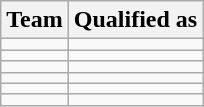<table class="wikitable sortable">
<tr>
<th>Team</th>
<th>Qualified as</th>
</tr>
<tr>
<td></td>
<td></td>
</tr>
<tr>
<td></td>
<td></td>
</tr>
<tr>
<td></td>
<td></td>
</tr>
<tr>
<td></td>
<td></td>
</tr>
<tr>
<td></td>
<td></td>
</tr>
<tr>
<td></td>
<td></td>
</tr>
</table>
